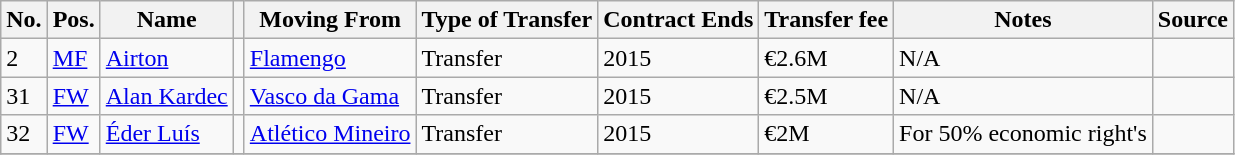<table class="wikitable sortable">
<tr>
<th>No.</th>
<th>Pos.</th>
<th>Name</th>
<th></th>
<th>Moving From</th>
<th>Type of Transfer</th>
<th>Contract Ends</th>
<th>Transfer fee</th>
<th>Notes</th>
<th>Source</th>
</tr>
<tr>
<td>2</td>
<td><a href='#'>MF</a></td>
<td> <a href='#'>Airton</a></td>
<td></td>
<td> <a href='#'>Flamengo</a></td>
<td>Transfer</td>
<td>2015</td>
<td>€2.6M</td>
<td>N/A</td>
<td></td>
</tr>
<tr>
<td>31</td>
<td><a href='#'>FW</a></td>
<td> <a href='#'>Alan Kardec</a></td>
<td></td>
<td> <a href='#'>Vasco da Gama</a></td>
<td>Transfer</td>
<td>2015</td>
<td>€2.5M</td>
<td>N/A</td>
<td></td>
</tr>
<tr>
<td>32</td>
<td><a href='#'>FW</a></td>
<td> <a href='#'>Éder Luís</a></td>
<td></td>
<td> <a href='#'>Atlético Mineiro</a></td>
<td>Transfer</td>
<td>2015</td>
<td>€2M</td>
<td>For 50% economic right's</td>
<td></td>
</tr>
<tr>
</tr>
</table>
